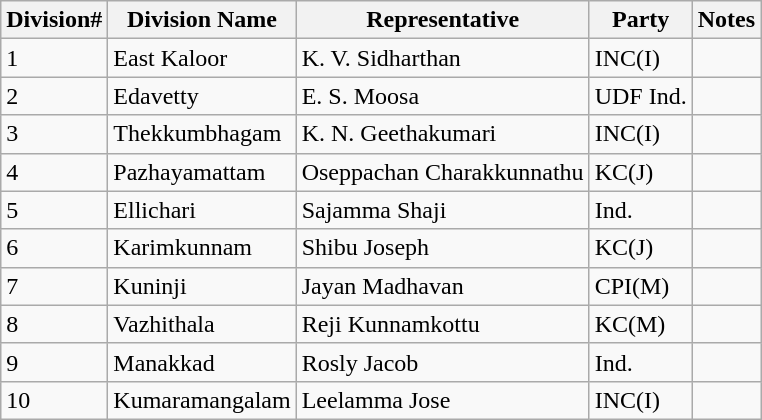<table class="wikitable">
<tr>
<th>Division#</th>
<th>Division Name</th>
<th>Representative</th>
<th>Party</th>
<th>Notes</th>
</tr>
<tr>
<td>1</td>
<td>East Kaloor</td>
<td>K. V. Sidharthan</td>
<td>INC(I)</td>
<td></td>
</tr>
<tr>
<td>2</td>
<td>Edavetty</td>
<td>E. S. Moosa</td>
<td>UDF Ind.</td>
<td></td>
</tr>
<tr>
<td>3</td>
<td>Thekkumbhagam</td>
<td>K. N. Geethakumari</td>
<td>INC(I)</td>
<td></td>
</tr>
<tr>
<td>4</td>
<td>Pazhayamattam</td>
<td>Oseppachan Charakkunnathu</td>
<td>KC(J)</td>
<td></td>
</tr>
<tr>
<td>5</td>
<td>Ellichari</td>
<td>Sajamma Shaji</td>
<td>Ind.</td>
<td></td>
</tr>
<tr>
<td>6</td>
<td>Karimkunnam</td>
<td>Shibu Joseph</td>
<td>KC(J)</td>
<td></td>
</tr>
<tr>
<td>7</td>
<td>Kuninji</td>
<td>Jayan Madhavan</td>
<td>CPI(M)</td>
<td></td>
</tr>
<tr>
<td>8</td>
<td>Vazhithala</td>
<td>Reji Kunnamkottu</td>
<td>KC(M)</td>
<td></td>
</tr>
<tr>
<td>9</td>
<td>Manakkad</td>
<td>Rosly Jacob</td>
<td>Ind.</td>
<td></td>
</tr>
<tr>
<td>10</td>
<td>Kumaramangalam</td>
<td>Leelamma Jose</td>
<td>INC(I)</td>
<td></td>
</tr>
</table>
